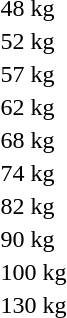<table>
<tr>
<td>48 kg</td>
<td></td>
<td></td>
<td></td>
</tr>
<tr>
<td>52 kg</td>
<td></td>
<td></td>
<td></td>
</tr>
<tr>
<td>57 kg</td>
<td></td>
<td></td>
<td></td>
</tr>
<tr>
<td>62 kg</td>
<td></td>
<td></td>
<td></td>
</tr>
<tr>
<td>68 kg</td>
<td></td>
<td></td>
<td></td>
</tr>
<tr>
<td>74 kg</td>
<td></td>
<td></td>
<td></td>
</tr>
<tr>
<td>82 kg</td>
<td></td>
<td></td>
<td></td>
</tr>
<tr>
<td>90 kg</td>
<td></td>
<td></td>
<td></td>
</tr>
<tr>
<td>100 kg</td>
<td></td>
<td></td>
<td></td>
</tr>
<tr>
<td>130 kg</td>
<td></td>
<td></td>
<td></td>
</tr>
</table>
